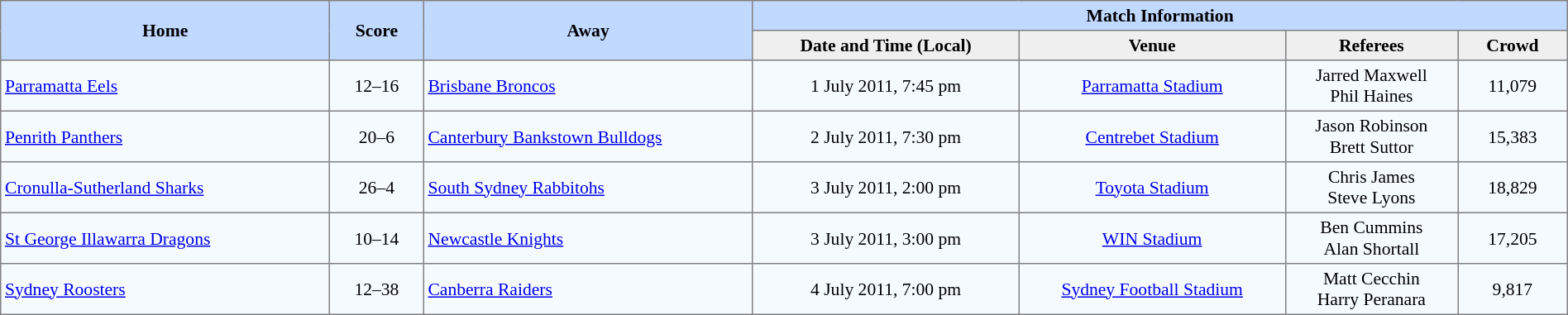<table border="1" cellpadding="3" cellspacing="0" style="border-collapse:collapse; font-size:90%; width:100%;">
<tr style="background:#c1d8ff;">
<th rowspan="2" style="width:21%;">Home</th>
<th rowspan="2" style="width:6%;">Score</th>
<th rowspan="2" style="width:21%;">Away</th>
<th colspan=6>Match Information</th>
</tr>
<tr style="background:#efefef;">
<th width=17%>Date and Time (Local)</th>
<th width=17%>Venue</th>
<th width=11%>Referees</th>
<th width=7%>Crowd</th>
</tr>
<tr style="text-align:center; background:#f5faff;">
<td align=left> <a href='#'>Parramatta Eels</a></td>
<td>12–16</td>
<td align=left> <a href='#'>Brisbane Broncos</a></td>
<td>1 July 2011, 7:45 pm</td>
<td><a href='#'>Parramatta Stadium</a></td>
<td>Jarred Maxwell <br> Phil Haines</td>
<td>11,079</td>
</tr>
<tr style="text-align:center; background:#f5faff;">
<td align=left> <a href='#'>Penrith Panthers</a></td>
<td>20–6</td>
<td align=left> <a href='#'>Canterbury Bankstown Bulldogs</a></td>
<td>2 July 2011, 7:30 pm</td>
<td><a href='#'>Centrebet Stadium</a></td>
<td>Jason Robinson <br> Brett Suttor</td>
<td>15,383</td>
</tr>
<tr style="text-align:center; background:#f5faff;">
<td align=left> <a href='#'>Cronulla-Sutherland Sharks</a></td>
<td>26–4</td>
<td align=left> <a href='#'>South Sydney Rabbitohs</a></td>
<td>3 July 2011, 2:00 pm</td>
<td><a href='#'>Toyota Stadium</a></td>
<td>Chris James<br>Steve Lyons</td>
<td>18,829</td>
</tr>
<tr style="text-align:center; background:#f5faff;">
<td align=left> <a href='#'>St George Illawarra Dragons</a></td>
<td>10–14</td>
<td align=left> <a href='#'>Newcastle Knights</a></td>
<td>3 July 2011, 3:00 pm</td>
<td><a href='#'>WIN Stadium</a></td>
<td>Ben Cummins<br>Alan Shortall</td>
<td>17,205</td>
</tr>
<tr style="text-align:center; background:#f5faff;">
<td align=left> <a href='#'>Sydney Roosters</a></td>
<td>12–38</td>
<td align=left> <a href='#'>Canberra Raiders</a></td>
<td>4 July 2011, 7:00 pm</td>
<td><a href='#'>Sydney Football Stadium</a></td>
<td>Matt Cecchin<br>Harry Peranara</td>
<td>9,817</td>
</tr>
</table>
